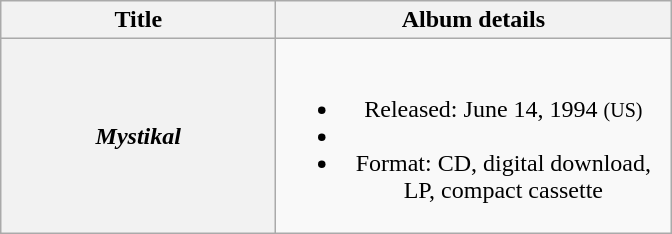<table class="wikitable plainrowheaders" style="text-align:center;">
<tr>
<th scope="col" style="width:11em;">Title</th>
<th scope="col" style="width:16em;">Album details</th>
</tr>
<tr>
<th scope="row"><em>Mystikal</em></th>
<td><br><ul><li>Released: June 14, 1994 <small>(US)</small></li><li></li><li>Format: CD, digital download, LP, compact cassette</li></ul></td>
</tr>
</table>
